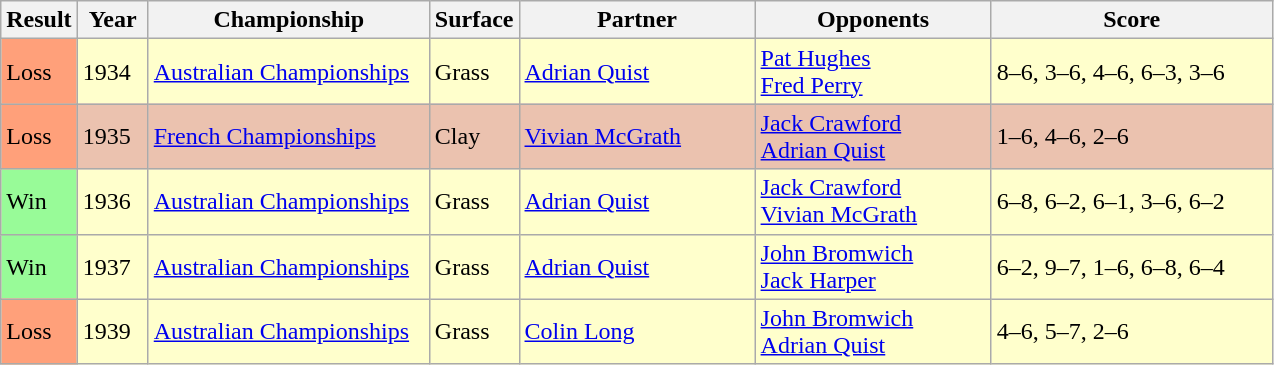<table class="sortable wikitable">
<tr>
<th style="width:40px">Result</th>
<th style="width:40px">Year</th>
<th style="width:180px">Championship</th>
<th style="width:50px">Surface</th>
<th style="width:150px">Partner</th>
<th style="width:150px">Opponents</th>
<th style="width:180px" class="unsortable">Score</th>
</tr>
<tr style="background:#ffc;">
<td style="background:#ffa07a;">Loss</td>
<td>1934</td>
<td><a href='#'>Australian Championships</a></td>
<td>Grass</td>
<td> <a href='#'>Adrian Quist</a></td>
<td> <a href='#'>Pat Hughes</a><br> <a href='#'>Fred Perry</a></td>
<td>8–6, 3–6, 4–6, 6–3, 3–6</td>
</tr>
<tr style="background:#ebc2af;">
<td style="background:#ffa07a;">Loss</td>
<td>1935</td>
<td><a href='#'>French Championships</a></td>
<td>Clay</td>
<td> <a href='#'>Vivian McGrath</a></td>
<td> <a href='#'>Jack Crawford</a><br> <a href='#'>Adrian Quist</a></td>
<td>1–6, 4–6, 2–6</td>
</tr>
<tr style="background:#ffc;">
<td style="background:#98fb98;">Win</td>
<td>1936</td>
<td><a href='#'>Australian Championships</a></td>
<td>Grass</td>
<td> <a href='#'>Adrian Quist</a></td>
<td> <a href='#'>Jack Crawford</a><br> <a href='#'>Vivian McGrath</a></td>
<td>6–8, 6–2, 6–1, 3–6, 6–2</td>
</tr>
<tr style="background:#ffc;">
<td style="background:#98fb98;">Win</td>
<td>1937</td>
<td><a href='#'>Australian Championships</a></td>
<td>Grass</td>
<td> <a href='#'>Adrian Quist</a></td>
<td> <a href='#'>John Bromwich</a><br> <a href='#'>Jack Harper</a></td>
<td>6–2, 9–7, 1–6, 6–8, 6–4</td>
</tr>
<tr style="background:#ffc;">
<td style="background:#ffa07a;">Loss</td>
<td>1939</td>
<td><a href='#'>Australian Championships</a></td>
<td>Grass</td>
<td> <a href='#'>Colin Long</a></td>
<td> <a href='#'>John Bromwich</a><br> <a href='#'>Adrian Quist</a></td>
<td>4–6, 5–7, 2–6</td>
</tr>
</table>
